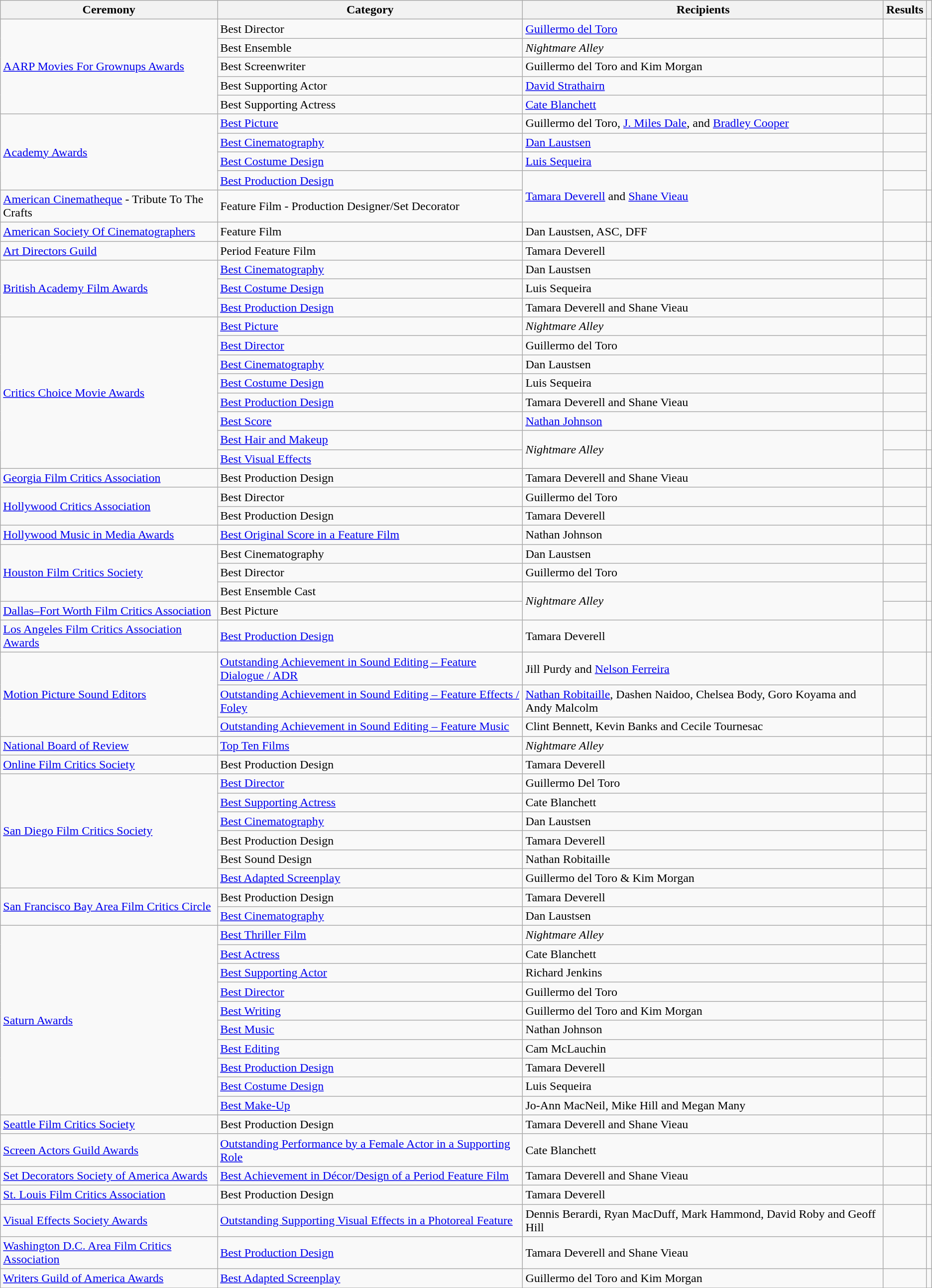<table class="wikitable sortable">
<tr>
<th>Ceremony</th>
<th>Category</th>
<th>Recipients</th>
<th>Results</th>
<th></th>
</tr>
<tr>
<td rowspan="5"><a href='#'>AARP Movies For Grownups Awards</a></td>
<td>Best Director</td>
<td><a href='#'>Guillermo del Toro</a></td>
<td></td>
<td rowspan="5" style="text-align:center;"></td>
</tr>
<tr>
<td>Best Ensemble</td>
<td><em>Nightmare Alley</em></td>
<td></td>
</tr>
<tr>
<td>Best Screenwriter</td>
<td>Guillermo del Toro and Kim Morgan</td>
<td></td>
</tr>
<tr>
<td>Best Supporting Actor</td>
<td><a href='#'>David Strathairn</a></td>
<td></td>
</tr>
<tr>
<td>Best Supporting Actress</td>
<td><a href='#'>Cate Blanchett</a></td>
<td></td>
</tr>
<tr>
<td rowspan="4"><a href='#'>Academy Awards</a></td>
<td><a href='#'>Best Picture</a></td>
<td>Guillermo del Toro, <a href='#'>J. Miles Dale</a>, and <a href='#'>Bradley Cooper</a></td>
<td></td>
<td rowspan="4" align="center"></td>
</tr>
<tr>
<td><a href='#'>Best Cinematography</a></td>
<td><a href='#'>Dan Laustsen</a></td>
<td></td>
</tr>
<tr>
<td><a href='#'>Best Costume Design</a></td>
<td><a href='#'>Luis Sequeira</a></td>
<td></td>
</tr>
<tr>
<td><a href='#'>Best Production Design</a></td>
<td rowspan="2"><a href='#'>Tamara Deverell</a> and <a href='#'>Shane Vieau</a></td>
<td></td>
</tr>
<tr>
<td><a href='#'>American Cinematheque</a> - Tribute To The Crafts</td>
<td>Feature Film - Production Designer/Set Decorator</td>
<td></td>
<td style="text-align:center;"></td>
</tr>
<tr>
<td><a href='#'>American Society Of Cinematographers</a></td>
<td>Feature Film</td>
<td Dan Laustsen, ASC, DFF>Dan Laustsen, ASC, DFF</td>
<td></td>
<td style="text-align:center;"></td>
</tr>
<tr>
<td><a href='#'>Art Directors Guild</a></td>
<td>Period Feature Film</td>
<td Tamara Deverell>Tamara Deverell</td>
<td></td>
<td style="text-align:center;"></td>
</tr>
<tr>
<td rowspan="3"><a href='#'>British Academy Film Awards</a></td>
<td><a href='#'>Best Cinematography</a></td>
<td>Dan Laustsen</td>
<td></td>
<td rowspan="3" style="text-align:center;"></td>
</tr>
<tr>
<td><a href='#'>Best Costume Design</a></td>
<td>Luis Sequeira</td>
<td></td>
</tr>
<tr>
<td><a href='#'>Best Production Design</a></td>
<td>Tamara Deverell and Shane Vieau</td>
<td></td>
</tr>
<tr>
<td rowspan="8"><a href='#'>Critics Choice Movie Awards</a></td>
<td><a href='#'>Best Picture</a></td>
<td><em>Nightmare Alley</em></td>
<td></td>
<td rowspan="6"></td>
</tr>
<tr>
<td><a href='#'>Best Director</a></td>
<td>Guillermo del Toro</td>
<td></td>
</tr>
<tr>
<td><a href='#'>Best Cinematography</a></td>
<td>Dan Laustsen</td>
<td></td>
</tr>
<tr>
<td><a href='#'>Best Costume Design</a></td>
<td>Luis Sequeira</td>
<td></td>
</tr>
<tr>
<td><a href='#'>Best Production Design</a></td>
<td>Tamara Deverell and Shane Vieau</td>
<td></td>
</tr>
<tr>
<td><a href='#'>Best Score</a></td>
<td><a href='#'>Nathan Johnson</a></td>
<td></td>
</tr>
<tr>
<td><a href='#'>Best Hair and Makeup</a></td>
<td rowspan="2"><em>Nightmare Alley</em></td>
<td></td>
<td></td>
</tr>
<tr>
<td><a href='#'>Best Visual Effects</a></td>
<td></td>
<td></td>
</tr>
<tr>
<td><a href='#'>Georgia Film Critics Association</a></td>
<td>Best Production Design</td>
<td>Tamara Deverell and Shane Vieau</td>
<td></td>
<td style="text-align:center;"></td>
</tr>
<tr>
<td rowspan="2"><a href='#'>Hollywood Critics Association</a></td>
<td>Best Director</td>
<td>Guillermo del Toro</td>
<td></td>
<td rowspan="2" style="text-align:center;"></td>
</tr>
<tr>
<td>Best Production Design</td>
<td>Tamara Deverell</td>
<td></td>
</tr>
<tr>
<td><a href='#'>Hollywood Music in Media Awards</a></td>
<td><a href='#'>Best Original Score in a Feature Film</a></td>
<td>Nathan Johnson</td>
<td></td>
<td style="text-align:center;"></td>
</tr>
<tr>
<td rowspan="3"><a href='#'>Houston Film Critics Society</a></td>
<td>Best Cinematography</td>
<td>Dan Laustsen</td>
<td></td>
<td rowspan="3" style="text-align:center;"></td>
</tr>
<tr>
<td>Best Director</td>
<td>Guillermo del Toro</td>
<td></td>
</tr>
<tr>
<td>Best Ensemble Cast</td>
<td rowspan="2"><em>Nightmare Alley</em></td>
<td></td>
</tr>
<tr>
<td><a href='#'>Dallas–Fort Worth Film Critics Association</a></td>
<td>Best Picture</td>
<td></td>
<td></td>
</tr>
<tr>
<td><a href='#'>Los Angeles Film Critics Association Awards</a></td>
<td><a href='#'>Best Production Design</a></td>
<td>Tamara Deverell</td>
<td></td>
<td style="text-align:center;"></td>
</tr>
<tr>
<td rowspan="3"><a href='#'>Motion Picture Sound Editors</a></td>
<td><a href='#'>Outstanding Achievement in Sound Editing – Feature Dialogue / ADR</a></td>
<td>Jill Purdy and <a href='#'>Nelson Ferreira</a></td>
<td></td>
<td rowspan="3" style="text-align:center;"></td>
</tr>
<tr>
<td><a href='#'>Outstanding Achievement in Sound Editing – Feature Effects / Foley</a></td>
<td><a href='#'>Nathan Robitaille</a>, Dashen Naidoo, Chelsea Body, Goro Koyama and Andy Malcolm</td>
<td></td>
</tr>
<tr>
<td><a href='#'>Outstanding Achievement in Sound Editing – Feature Music</a></td>
<td>Clint Bennett, Kevin Banks and Cecile Tournesac</td>
<td></td>
</tr>
<tr>
<td><a href='#'>National Board of Review</a></td>
<td><a href='#'>Top Ten Films</a></td>
<td><em>Nightmare Alley</em></td>
<td></td>
<td></td>
</tr>
<tr>
<td><a href='#'>Online Film Critics Society</a></td>
<td>Best Production Design</td>
<td>Tamara Deverell</td>
<td></td>
<td style="text-align:center;"></td>
</tr>
<tr>
<td rowspan="6"><a href='#'>San Diego Film Critics Society</a></td>
<td><a href='#'>Best Director</a></td>
<td>Guillermo Del Toro</td>
<td></td>
<td rowspan="6" style="text-align:center;"></td>
</tr>
<tr>
<td><a href='#'>Best Supporting Actress</a></td>
<td>Cate Blanchett</td>
<td></td>
</tr>
<tr>
<td><a href='#'>Best Cinematography</a></td>
<td>Dan Laustsen</td>
<td></td>
</tr>
<tr>
<td>Best Production Design</td>
<td>Tamara Deverell</td>
<td></td>
</tr>
<tr>
<td>Best Sound Design</td>
<td>Nathan Robitaille</td>
<td></td>
</tr>
<tr>
<td><a href='#'>Best Adapted Screenplay</a></td>
<td>Guillermo del Toro & Kim Morgan</td>
<td></td>
</tr>
<tr>
<td rowspan="2"><a href='#'>San Francisco Bay Area Film Critics Circle</a></td>
<td>Best Production Design</td>
<td>Tamara Deverell</td>
<td></td>
<td rowspan="2" style="text-align:center;"></td>
</tr>
<tr>
<td><a href='#'>Best Cinematography</a></td>
<td>Dan Laustsen</td>
<td></td>
</tr>
<tr>
<td rowspan="10"><a href='#'>Saturn Awards</a></td>
<td><a href='#'>Best Thriller Film</a></td>
<td><em>Nightmare Alley</em></td>
<td></td>
<td rowspan="10"></td>
</tr>
<tr>
<td><a href='#'>Best Actress</a></td>
<td>Cate Blanchett</td>
<td></td>
</tr>
<tr>
<td><a href='#'>Best Supporting Actor</a></td>
<td>Richard Jenkins</td>
<td></td>
</tr>
<tr>
<td><a href='#'>Best Director</a></td>
<td>Guillermo del Toro</td>
<td></td>
</tr>
<tr>
<td><a href='#'>Best Writing</a></td>
<td>Guillermo del Toro and Kim Morgan</td>
<td></td>
</tr>
<tr>
<td><a href='#'>Best Music</a></td>
<td>Nathan Johnson</td>
<td></td>
</tr>
<tr>
<td><a href='#'>Best Editing</a></td>
<td>Cam McLauchin</td>
<td></td>
</tr>
<tr>
<td><a href='#'>Best Production Design</a></td>
<td>Tamara Deverell</td>
<td></td>
</tr>
<tr>
<td><a href='#'>Best Costume Design</a></td>
<td>Luis Sequeira</td>
<td></td>
</tr>
<tr>
<td><a href='#'>Best Make-Up</a></td>
<td>Jo-Ann MacNeil, Mike Hill and Megan Many</td>
<td></td>
</tr>
<tr>
<td><a href='#'>Seattle Film Critics Society</a></td>
<td>Best Production Design</td>
<td>Tamara Deverell and Shane Vieau</td>
<td></td>
<td style="text-align:center;"></td>
</tr>
<tr>
<td><a href='#'>Screen Actors Guild Awards</a></td>
<td><a href='#'>Outstanding Performance by a Female Actor in a Supporting Role</a></td>
<td>Cate Blanchett</td>
<td></td>
<td style="text-align:center;"></td>
</tr>
<tr>
<td><a href='#'>Set Decorators Society of America Awards</a></td>
<td><a href='#'>Best Achievement in Décor/Design of a Period Feature Film</a></td>
<td>Tamara Deverell and Shane Vieau</td>
<td></td>
<td style="text-align:center;"></td>
</tr>
<tr>
<td><a href='#'>St. Louis Film Critics Association</a></td>
<td>Best Production Design</td>
<td>Tamara Deverell</td>
<td></td>
<td style="text-align:center;"></td>
</tr>
<tr>
<td><a href='#'>Visual Effects Society Awards</a></td>
<td><a href='#'>Outstanding Supporting Visual Effects in a Photoreal Feature</a></td>
<td>Dennis Berardi, Ryan MacDuff, Mark Hammond, David Roby and Geoff Hill</td>
<td></td>
<td style="text-align:center;"></td>
</tr>
<tr>
<td><a href='#'>Washington D.C. Area Film Critics Association</a></td>
<td><a href='#'>Best Production Design</a></td>
<td>Tamara Deverell and Shane Vieau</td>
<td></td>
<td style="text-align:center;"></td>
</tr>
<tr>
<td><a href='#'>Writers Guild of America Awards</a></td>
<td><a href='#'>Best Adapted Screenplay</a></td>
<td>Guillermo del Toro and Kim Morgan</td>
<td></td>
<td style="text-align:center;"></td>
</tr>
<tr>
</tr>
</table>
